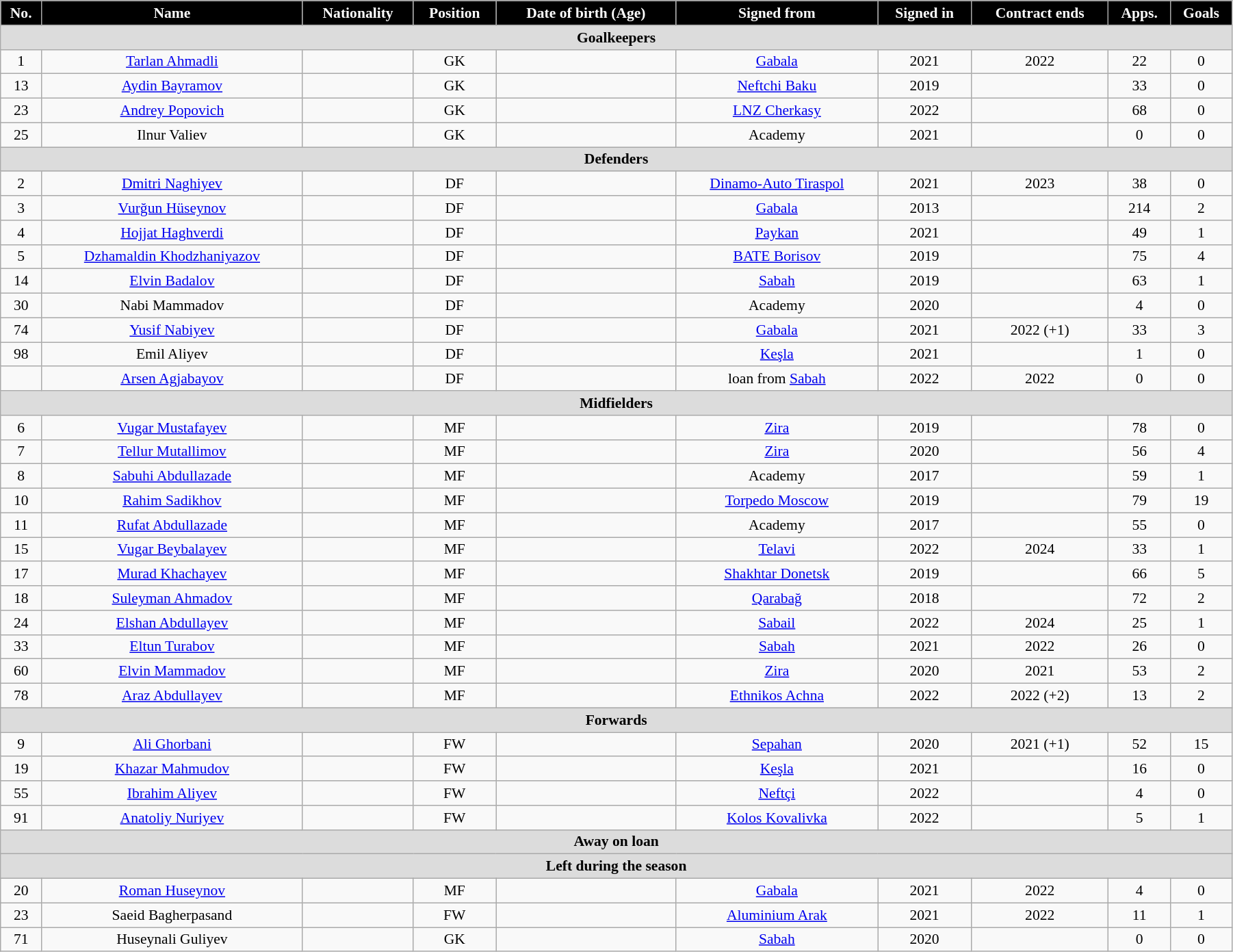<table class="wikitable"  style="text-align:center; font-size:90%; width:95%;">
<tr>
<th style="background:#000000; color:#FFFFFF; text-align:center;">No.</th>
<th style="background:#000000; color:#FFFFFF; text-align:center;">Name</th>
<th style="background:#000000; color:#FFFFFF; text-align:center;">Nationality</th>
<th style="background:#000000; color:#FFFFFF; text-align:center;">Position</th>
<th style="background:#000000; color:#FFFFFF; text-align:center;">Date of birth (Age)</th>
<th style="background:#000000; color:#FFFFFF; text-align:center;">Signed from</th>
<th style="background:#000000; color:#FFFFFF; text-align:center;">Signed in</th>
<th style="background:#000000; color:#FFFFFF; text-align:center;">Contract ends</th>
<th style="background:#000000; color:#FFFFFF; text-align:center;">Apps.</th>
<th style="background:#000000; color:#FFFFFF; text-align:center;">Goals</th>
</tr>
<tr>
<th colspan="11"  style="background:#dcdcdc; text-align:center;">Goalkeepers</th>
</tr>
<tr>
<td>1</td>
<td><a href='#'>Tarlan Ahmadli</a></td>
<td></td>
<td>GK</td>
<td></td>
<td><a href='#'>Gabala</a></td>
<td>2021</td>
<td>2022</td>
<td>22</td>
<td>0</td>
</tr>
<tr>
<td>13</td>
<td><a href='#'>Aydin Bayramov</a></td>
<td></td>
<td>GK</td>
<td></td>
<td><a href='#'>Neftchi Baku</a></td>
<td>2019</td>
<td></td>
<td>33</td>
<td>0</td>
</tr>
<tr>
<td>23</td>
<td><a href='#'>Andrey Popovich</a></td>
<td></td>
<td>GK</td>
<td></td>
<td><a href='#'>LNZ Cherkasy</a></td>
<td>2022</td>
<td></td>
<td>68</td>
<td>0</td>
</tr>
<tr>
<td>25</td>
<td>Ilnur Valiev</td>
<td></td>
<td>GK</td>
<td></td>
<td>Academy</td>
<td>2021</td>
<td></td>
<td>0</td>
<td>0</td>
</tr>
<tr>
<th colspan="11"  style="background:#dcdcdc; text-align:center;">Defenders</th>
</tr>
<tr>
<td>2</td>
<td><a href='#'>Dmitri Naghiyev</a></td>
<td></td>
<td>DF</td>
<td></td>
<td><a href='#'>Dinamo-Auto Tiraspol</a></td>
<td>2021</td>
<td>2023</td>
<td>38</td>
<td>0</td>
</tr>
<tr>
<td>3</td>
<td><a href='#'>Vurğun Hüseynov</a></td>
<td></td>
<td>DF</td>
<td></td>
<td><a href='#'>Gabala</a></td>
<td>2013</td>
<td></td>
<td>214</td>
<td>2</td>
</tr>
<tr>
<td>4</td>
<td><a href='#'>Hojjat Haghverdi</a></td>
<td></td>
<td>DF</td>
<td></td>
<td><a href='#'>Paykan</a></td>
<td>2021</td>
<td></td>
<td>49</td>
<td>1</td>
</tr>
<tr>
<td>5</td>
<td><a href='#'>Dzhamaldin Khodzhaniyazov</a></td>
<td></td>
<td>DF</td>
<td></td>
<td><a href='#'>BATE Borisov</a></td>
<td>2019</td>
<td></td>
<td>75</td>
<td>4</td>
</tr>
<tr>
<td>14</td>
<td><a href='#'>Elvin Badalov</a></td>
<td></td>
<td>DF</td>
<td></td>
<td><a href='#'>Sabah</a></td>
<td>2019</td>
<td></td>
<td>63</td>
<td>1</td>
</tr>
<tr>
<td>30</td>
<td>Nabi Mammadov</td>
<td></td>
<td>DF</td>
<td></td>
<td>Academy</td>
<td>2020</td>
<td></td>
<td>4</td>
<td>0</td>
</tr>
<tr>
<td>74</td>
<td><a href='#'>Yusif Nabiyev</a></td>
<td></td>
<td>DF</td>
<td></td>
<td><a href='#'>Gabala</a></td>
<td>2021 </td>
<td>2022 (+1) </td>
<td>33</td>
<td>3</td>
</tr>
<tr>
<td>98</td>
<td>Emil Aliyev</td>
<td></td>
<td>DF</td>
<td></td>
<td><a href='#'>Keşla</a></td>
<td>2021</td>
<td></td>
<td>1</td>
<td>0</td>
</tr>
<tr>
<td></td>
<td><a href='#'>Arsen Agjabayov</a></td>
<td></td>
<td>DF</td>
<td></td>
<td>loan from <a href='#'>Sabah</a></td>
<td>2022</td>
<td>2022</td>
<td>0</td>
<td>0</td>
</tr>
<tr>
<th colspan="11"  style="background:#dcdcdc; text-align:center;">Midfielders</th>
</tr>
<tr>
<td>6</td>
<td><a href='#'>Vugar Mustafayev</a></td>
<td></td>
<td>MF</td>
<td></td>
<td><a href='#'>Zira</a></td>
<td>2019</td>
<td></td>
<td>78</td>
<td>0</td>
</tr>
<tr>
<td>7</td>
<td><a href='#'>Tellur Mutallimov</a></td>
<td></td>
<td>MF</td>
<td></td>
<td><a href='#'>Zira</a></td>
<td>2020</td>
<td></td>
<td>56</td>
<td>4</td>
</tr>
<tr>
<td>8</td>
<td><a href='#'>Sabuhi Abdullazade</a></td>
<td></td>
<td>MF</td>
<td></td>
<td>Academy</td>
<td>2017</td>
<td></td>
<td>59</td>
<td>1</td>
</tr>
<tr>
<td>10</td>
<td><a href='#'>Rahim Sadikhov</a></td>
<td></td>
<td>MF</td>
<td></td>
<td><a href='#'>Torpedo Moscow</a></td>
<td>2019</td>
<td></td>
<td>79</td>
<td>19</td>
</tr>
<tr>
<td>11</td>
<td><a href='#'>Rufat Abdullazade</a></td>
<td></td>
<td>MF</td>
<td></td>
<td>Academy</td>
<td>2017</td>
<td></td>
<td>55</td>
<td>0</td>
</tr>
<tr>
<td>15</td>
<td><a href='#'>Vugar Beybalayev</a></td>
<td></td>
<td>MF</td>
<td></td>
<td><a href='#'>Telavi</a></td>
<td>2022</td>
<td>2024</td>
<td>33</td>
<td>1</td>
</tr>
<tr>
<td>17</td>
<td><a href='#'>Murad Khachayev</a></td>
<td></td>
<td>MF</td>
<td></td>
<td><a href='#'>Shakhtar Donetsk</a></td>
<td>2019</td>
<td></td>
<td>66</td>
<td>5</td>
</tr>
<tr>
<td>18</td>
<td><a href='#'>Suleyman Ahmadov</a></td>
<td></td>
<td>MF</td>
<td></td>
<td><a href='#'>Qarabağ</a></td>
<td>2018</td>
<td></td>
<td>72</td>
<td>2</td>
</tr>
<tr>
<td>24</td>
<td><a href='#'>Elshan Abdullayev</a></td>
<td></td>
<td>MF</td>
<td></td>
<td><a href='#'>Sabail</a></td>
<td>2022</td>
<td>2024</td>
<td>25</td>
<td>1</td>
</tr>
<tr>
<td>33</td>
<td><a href='#'>Eltun Turabov</a></td>
<td></td>
<td>MF</td>
<td></td>
<td><a href='#'>Sabah</a></td>
<td>2021</td>
<td>2022</td>
<td>26</td>
<td>0</td>
</tr>
<tr>
<td>60</td>
<td><a href='#'>Elvin Mammadov</a></td>
<td></td>
<td>MF</td>
<td></td>
<td><a href='#'>Zira</a></td>
<td>2020</td>
<td>2021</td>
<td>53</td>
<td>2</td>
</tr>
<tr>
<td>78</td>
<td><a href='#'>Araz Abdullayev</a></td>
<td></td>
<td>MF</td>
<td></td>
<td><a href='#'>Ethnikos Achna</a></td>
<td>2022</td>
<td>2022 (+2)</td>
<td>13</td>
<td>2</td>
</tr>
<tr>
<th colspan="11"  style="background:#dcdcdc; text-align:center;">Forwards</th>
</tr>
<tr>
<td>9</td>
<td><a href='#'>Ali Ghorbani</a></td>
<td></td>
<td>FW</td>
<td></td>
<td><a href='#'>Sepahan</a></td>
<td>2020</td>
<td>2021 (+1)</td>
<td>52</td>
<td>15</td>
</tr>
<tr>
<td>19</td>
<td><a href='#'>Khazar Mahmudov</a></td>
<td></td>
<td>FW</td>
<td></td>
<td><a href='#'>Keşla</a></td>
<td>2021</td>
<td></td>
<td>16</td>
<td>0</td>
</tr>
<tr>
<td>55</td>
<td><a href='#'>Ibrahim Aliyev</a></td>
<td></td>
<td>FW</td>
<td></td>
<td><a href='#'>Neftçi</a></td>
<td>2022</td>
<td></td>
<td>4</td>
<td>0</td>
</tr>
<tr>
<td>91</td>
<td><a href='#'>Anatoliy Nuriyev</a></td>
<td></td>
<td>FW</td>
<td></td>
<td><a href='#'>Kolos Kovalivka</a></td>
<td>2022</td>
<td></td>
<td>5</td>
<td>1</td>
</tr>
<tr>
<th colspan="11"  style="background:#dcdcdc; text-align:center;">Away on loan</th>
</tr>
<tr>
<th colspan="11"  style="background:#dcdcdc; text-align:center;">Left during the season</th>
</tr>
<tr>
<td>20</td>
<td><a href='#'>Roman Huseynov</a></td>
<td></td>
<td>MF</td>
<td></td>
<td><a href='#'>Gabala</a></td>
<td>2021</td>
<td>2022</td>
<td>4</td>
<td>0</td>
</tr>
<tr>
<td>23</td>
<td>Saeid Bagherpasand</td>
<td></td>
<td>FW</td>
<td></td>
<td><a href='#'>Aluminium Arak</a></td>
<td>2021</td>
<td>2022</td>
<td>11</td>
<td>1</td>
</tr>
<tr>
<td>71</td>
<td>Huseynali Guliyev</td>
<td></td>
<td>GK</td>
<td></td>
<td><a href='#'>Sabah</a></td>
<td>2020</td>
<td></td>
<td>0</td>
<td>0</td>
</tr>
</table>
